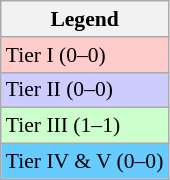<table class="wikitable" style="font-size:90%;">
<tr>
<th>Legend</th>
</tr>
<tr>
<td bgcolor=#ffcccc>Tier I (0–0)</td>
</tr>
<tr>
<td bgcolor=#ccccff>Tier II (0–0)</td>
</tr>
<tr>
<td bgcolor=#CCFFCC>Tier III (1–1)</td>
</tr>
<tr>
<td bgcolor=#66CCFF>Tier IV & V (0–0)</td>
</tr>
</table>
